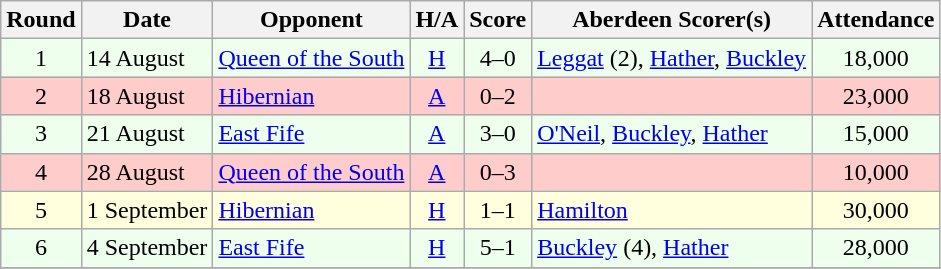<table class="wikitable" style="text-align:center">
<tr>
<th>Round</th>
<th>Date</th>
<th>Opponent</th>
<th>H/A</th>
<th>Score</th>
<th>Aberdeen Scorer(s)</th>
<th>Attendance</th>
</tr>
<tr bgcolor=#EEFFEE>
<td>1</td>
<td align=left>14 August</td>
<td align=left><a href='#'>Queen of the South</a></td>
<td><a href='#'>H</a></td>
<td>4–0</td>
<td align=left><a href='#'>Leggat</a> (2), <a href='#'>Hather</a>, <a href='#'>Buckley</a></td>
<td>18,000</td>
</tr>
<tr bgcolor=#FFCCCC>
<td>2</td>
<td align=left>18 August</td>
<td align=left><a href='#'>Hibernian</a></td>
<td><a href='#'>A</a></td>
<td>0–2</td>
<td align=left></td>
<td>23,000</td>
</tr>
<tr bgcolor=#EEFFEE>
<td>3</td>
<td align=left>21 August</td>
<td align=left><a href='#'>East Fife</a></td>
<td><a href='#'>A</a></td>
<td>3–0</td>
<td align=left><a href='#'>O'Neil</a>, <a href='#'>Buckley</a>, <a href='#'>Hather</a></td>
<td>15,000</td>
</tr>
<tr bgcolor=#FFCCCC>
<td>4</td>
<td align=left>28 August</td>
<td align=left><a href='#'>Queen of the South</a></td>
<td><a href='#'>A</a></td>
<td>0–3</td>
<td align=left></td>
<td>10,000</td>
</tr>
<tr bgcolor=#FFFFDD>
<td>5</td>
<td align=left>1 September</td>
<td align=left><a href='#'>Hibernian</a></td>
<td><a href='#'>H</a></td>
<td>1–1</td>
<td align=left><a href='#'>Hamilton</a></td>
<td>30,000</td>
</tr>
<tr bgcolor=#EEFFEE>
<td>6</td>
<td align=left>4 September</td>
<td align=left><a href='#'>East Fife</a></td>
<td><a href='#'>H</a></td>
<td>5–1</td>
<td align=left><a href='#'>Buckley</a> (4), <a href='#'>Hather</a></td>
<td>28,000</td>
</tr>
<tr>
</tr>
</table>
